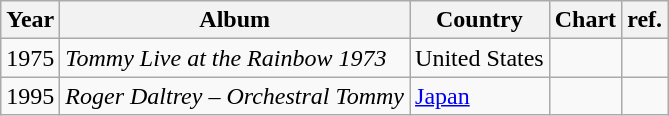<table class="wikitable">
<tr>
<th>Year</th>
<th>Album</th>
<th>Country</th>
<th>Chart</th>
<th>ref.</th>
</tr>
<tr>
<td>1975</td>
<td><em>Tommy Live at the Rainbow 1973</em></td>
<td>United States</td>
<td></td>
<td></td>
</tr>
<tr>
<td>1995</td>
<td><em>Roger Daltrey – Orchestral Tommy</em></td>
<td><a href='#'>Japan</a></td>
<td></td>
<td></td>
</tr>
</table>
